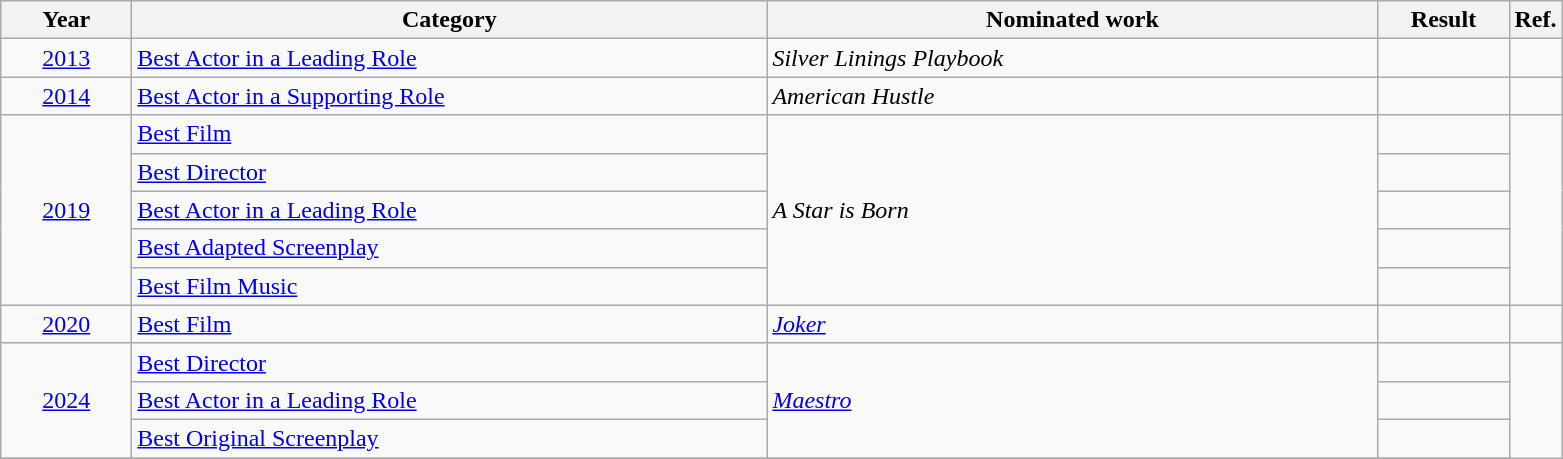<table class=wikitable>
<tr>
<th scope="col" style="width:5em;">Year</th>
<th scope="col" style="width:26em;">Category</th>
<th scope="col" style="width:25em;">Nominated work</th>
<th scope="col" style="width:5em;">Result</th>
<th>Ref.</th>
</tr>
<tr>
<td style="text-align:center;"><a href='#'>2013</a></td>
<td><a href='#'>Best Actor in a Leading Role</a></td>
<td><em>Silver Linings Playbook</em></td>
<td></td>
<td style="text-align:center;"></td>
</tr>
<tr>
<td style="text-align:center;"><a href='#'>2014</a></td>
<td><a href='#'>Best Actor in a Supporting Role</a></td>
<td><em>American Hustle</em></td>
<td></td>
<td style="text-align:center;"></td>
</tr>
<tr>
<td style="text-align:center;", rowspan="5"><a href='#'>2019</a></td>
<td><a href='#'>Best Film</a></td>
<td rowspan="5"><em>A Star is Born</em></td>
<td></td>
<td style="text-align:center;" rowspan="5"></td>
</tr>
<tr>
<td><a href='#'>Best Director</a></td>
<td></td>
</tr>
<tr>
<td><a href='#'>Best Actor in a Leading Role</a></td>
<td></td>
</tr>
<tr>
<td><a href='#'>Best Adapted Screenplay</a></td>
<td></td>
</tr>
<tr>
<td><a href='#'>Best Film Music</a></td>
<td></td>
</tr>
<tr>
<td style="text-align:center;", rowspan="1"><a href='#'>2020</a></td>
<td><a href='#'>Best Film</a></td>
<td rowspan="1"><em><a href='#'>Joker</a></em></td>
<td></td>
<td style="text-align:center;"></td>
</tr>
<tr>
<td style="text-align:center;", rowspan="3"><a href='#'>2024</a></td>
<td><a href='#'>Best Director</a></td>
<td rowspan=3><em><a href='#'>Maestro</a></em></td>
<td></td>
</tr>
<tr>
<td><a href='#'>Best Actor in a Leading Role</a></td>
<td></td>
</tr>
<tr>
<td><a href='#'>Best Original Screenplay</a></td>
<td></td>
</tr>
<tr>
</tr>
</table>
